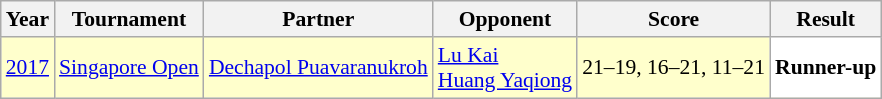<table class="sortable wikitable" style="font-size: 90%">
<tr>
<th>Year</th>
<th>Tournament</th>
<th>Partner</th>
<th>Opponent</th>
<th>Score</th>
<th>Result</th>
</tr>
<tr style="background:#FFFFCC">
<td align="center"><a href='#'>2017</a></td>
<td align="left"><a href='#'>Singapore Open</a></td>
<td align="left"> <a href='#'>Dechapol Puavaranukroh</a></td>
<td align="left"> <a href='#'>Lu Kai</a> <br>  <a href='#'>Huang Yaqiong</a></td>
<td align="left">21–19, 16–21, 11–21</td>
<td style="text-align:left; background:white"> <strong>Runner-up</strong></td>
</tr>
</table>
